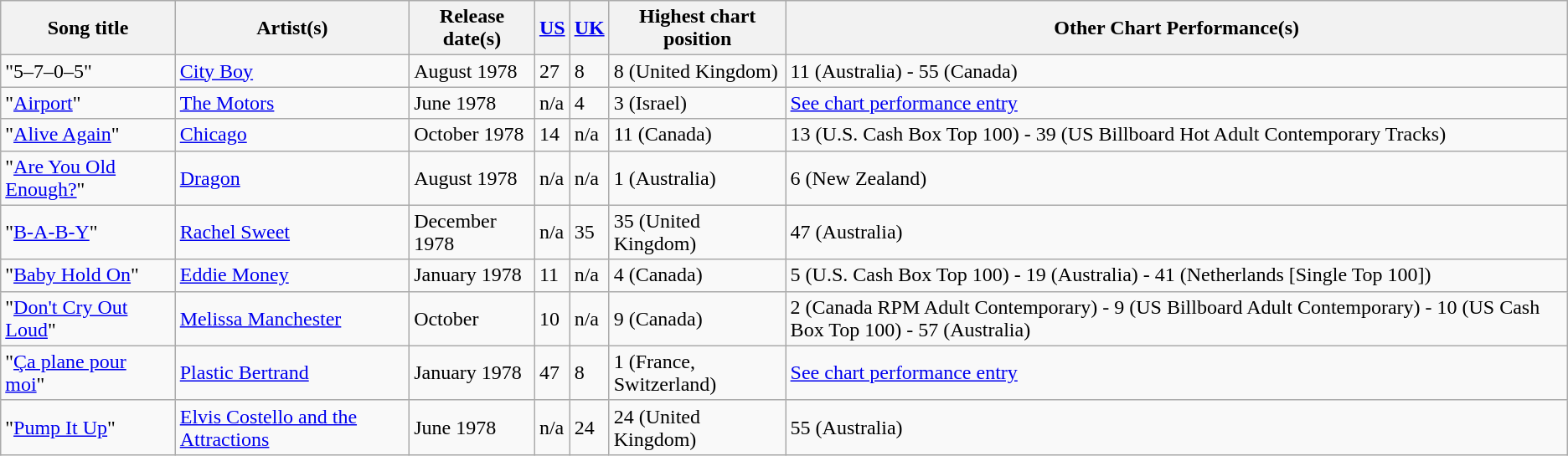<table class="wikitable sortable">
<tr>
<th>Song title</th>
<th>Artist(s)</th>
<th>Release date(s)</th>
<th><a href='#'>US</a></th>
<th><a href='#'>UK</a></th>
<th>Highest chart position</th>
<th>Other Chart Performance(s)</th>
</tr>
<tr>
<td>"5–7–0–5"</td>
<td><a href='#'>City Boy</a></td>
<td>August 1978</td>
<td>27</td>
<td>8</td>
<td>8 (United Kingdom)</td>
<td>11 (Australia) - 55 (Canada)</td>
</tr>
<tr>
<td>"<a href='#'>Airport</a>"</td>
<td data-sort-value="Motors"><a href='#'>The Motors</a></td>
<td>June 1978</td>
<td>n/a</td>
<td>4</td>
<td>3 (Israel)</td>
<td><a href='#'>See chart performance entry</a></td>
</tr>
<tr>
<td>"<a href='#'>Alive Again</a>"</td>
<td><a href='#'>Chicago</a></td>
<td>October 1978</td>
<td>14</td>
<td>n/a</td>
<td>11 (Canada)</td>
<td>13 (U.S. Cash Box Top 100) - 39 (US Billboard Hot Adult Contemporary Tracks)</td>
</tr>
<tr>
<td>"<a href='#'>Are You Old Enough?</a>"</td>
<td><a href='#'>Dragon</a></td>
<td>August 1978</td>
<td>n/a</td>
<td>n/a</td>
<td>1 (Australia)</td>
<td>6 (New Zealand)</td>
</tr>
<tr>
<td>"<a href='#'>B-A-B-Y</a>"</td>
<td><a href='#'>Rachel Sweet</a></td>
<td>December 1978</td>
<td>n/a</td>
<td>35</td>
<td>35 (United Kingdom)</td>
<td>47 (Australia)</td>
</tr>
<tr>
<td>"<a href='#'>Baby Hold On</a>"</td>
<td data-sort-value="Money, Eddie"><a href='#'>Eddie Money</a></td>
<td>January 1978</td>
<td>11</td>
<td>n/a</td>
<td>4 (Canada)</td>
<td>5 (U.S. Cash Box Top 100) - 19 (Australia) - 41 (Netherlands [Single Top 100])</td>
</tr>
<tr>
<td>"<a href='#'>Don't Cry Out Loud</a>"</td>
<td><a href='#'>Melissa Manchester</a></td>
<td>October</td>
<td>10</td>
<td>n/a</td>
<td>9 (Canada)</td>
<td>2 (Canada RPM Adult Contemporary) - 9 (US Billboard Adult Contemporary) - 10 (US Cash Box Top 100) - 57 (Australia)</td>
</tr>
<tr>
<td>"<a href='#'>Ça plane pour moi</a>"</td>
<td><a href='#'>Plastic Bertrand</a></td>
<td>January 1978</td>
<td>47</td>
<td>8</td>
<td>1 (France, Switzerland)</td>
<td><a href='#'>See chart performance entry</a></td>
</tr>
<tr>
<td>"<a href='#'>Pump It Up</a>"</td>
<td><a href='#'>Elvis Costello and the Attractions</a></td>
<td>June 1978</td>
<td>n/a</td>
<td>24</td>
<td>24 (United Kingdom)</td>
<td>55 (Australia)</td>
</tr>
</table>
